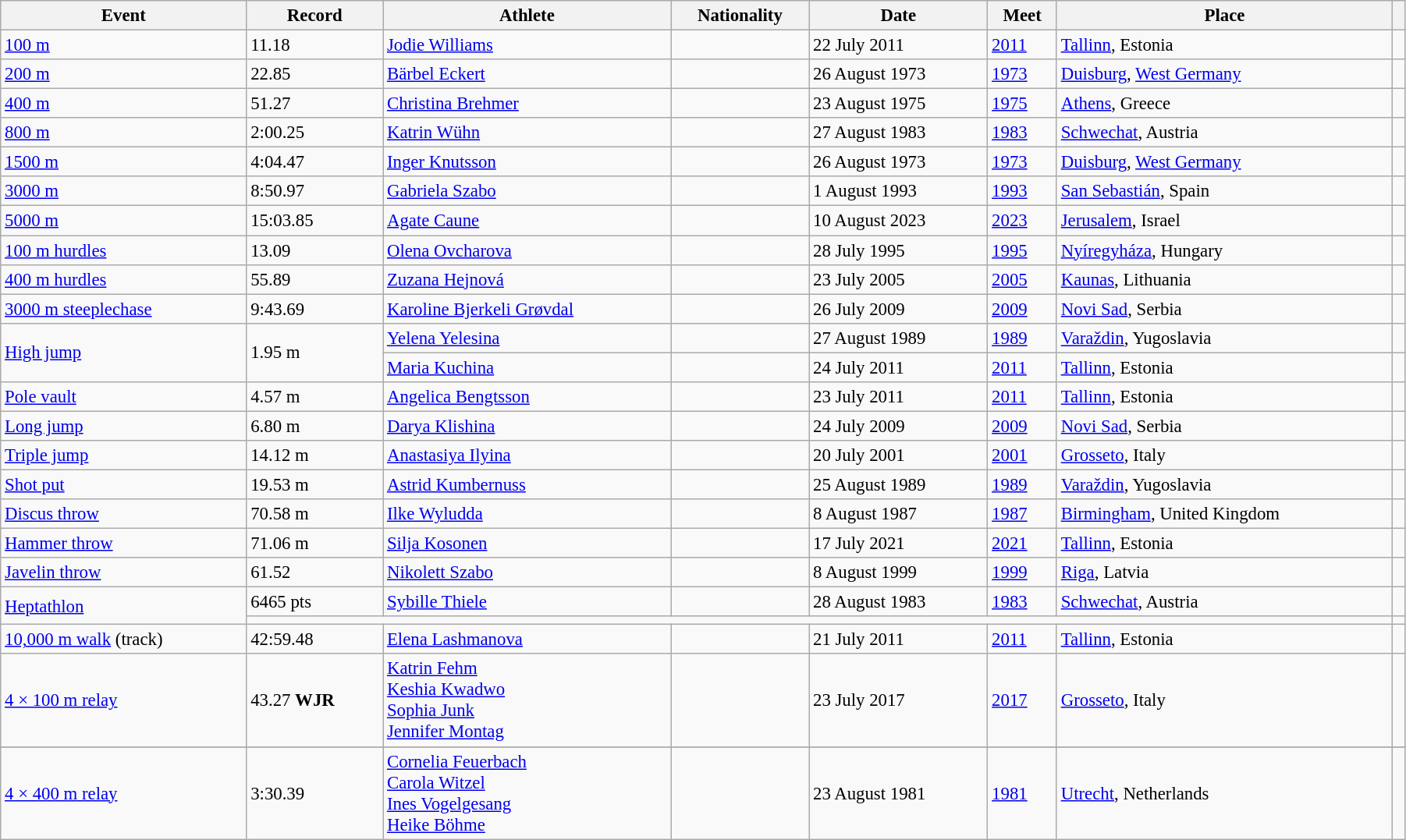<table class="wikitable" style="font-size:95%; width: 95%;">
<tr>
<th>Event</th>
<th>Record</th>
<th>Athlete</th>
<th>Nationality</th>
<th>Date</th>
<th>Meet</th>
<th>Place</th>
<th></th>
</tr>
<tr>
<td><a href='#'>100 m</a></td>
<td>11.18 </td>
<td><a href='#'>Jodie Williams</a></td>
<td></td>
<td>22 July 2011</td>
<td><a href='#'>2011</a></td>
<td><a href='#'>Tallinn</a>, Estonia</td>
<td></td>
</tr>
<tr>
<td><a href='#'>200 m</a></td>
<td>22.85</td>
<td><a href='#'>Bärbel Eckert</a></td>
<td></td>
<td>26 August 1973</td>
<td><a href='#'>1973</a></td>
<td><a href='#'>Duisburg</a>, <a href='#'>West Germany</a></td>
<td></td>
</tr>
<tr>
<td><a href='#'>400 m</a></td>
<td>51.27</td>
<td><a href='#'>Christina Brehmer</a></td>
<td></td>
<td>23 August 1975</td>
<td><a href='#'>1975</a></td>
<td><a href='#'>Athens</a>, Greece</td>
<td></td>
</tr>
<tr>
<td><a href='#'>800 m</a></td>
<td>2:00.25</td>
<td><a href='#'>Katrin Wühn</a></td>
<td></td>
<td>27 August 1983</td>
<td><a href='#'>1983</a></td>
<td><a href='#'>Schwechat</a>, Austria</td>
<td></td>
</tr>
<tr>
<td><a href='#'>1500 m</a></td>
<td>4:04.47</td>
<td><a href='#'>Inger Knutsson</a></td>
<td></td>
<td>26 August 1973</td>
<td><a href='#'>1973</a></td>
<td><a href='#'>Duisburg</a>, <a href='#'>West Germany</a></td>
<td></td>
</tr>
<tr>
<td><a href='#'>3000 m</a></td>
<td>8:50.97</td>
<td><a href='#'>Gabriela Szabo</a></td>
<td></td>
<td>1 August 1993</td>
<td><a href='#'>1993</a></td>
<td><a href='#'>San Sebastián</a>, Spain</td>
<td></td>
</tr>
<tr>
<td><a href='#'>5000 m</a></td>
<td>15:03.85</td>
<td><a href='#'>Agate Caune</a></td>
<td></td>
<td>10 August 2023</td>
<td><a href='#'>2023</a></td>
<td><a href='#'>Jerusalem</a>, Israel</td>
<td></td>
</tr>
<tr>
<td><a href='#'>100 m hurdles</a></td>
<td>13.09</td>
<td><a href='#'>Olena Ovcharova</a></td>
<td></td>
<td>28 July 1995</td>
<td><a href='#'>1995</a></td>
<td><a href='#'>Nyíregyháza</a>, Hungary</td>
<td></td>
</tr>
<tr>
<td><a href='#'>400 m hurdles</a></td>
<td>55.89</td>
<td><a href='#'>Zuzana Hejnová</a></td>
<td></td>
<td>23 July 2005</td>
<td><a href='#'>2005</a></td>
<td><a href='#'>Kaunas</a>, Lithuania</td>
<td></td>
</tr>
<tr>
<td><a href='#'>3000 m steeplechase</a></td>
<td>9:43.69</td>
<td><a href='#'>Karoline Bjerkeli Grøvdal</a></td>
<td></td>
<td>26 July 2009</td>
<td><a href='#'>2009</a></td>
<td><a href='#'>Novi Sad</a>, Serbia</td>
<td></td>
</tr>
<tr>
<td rowspan=2><a href='#'>High jump</a></td>
<td rowspan=2>1.95 m</td>
<td><a href='#'>Yelena Yelesina</a></td>
<td></td>
<td>27 August 1989</td>
<td><a href='#'>1989</a></td>
<td><a href='#'>Varaždin</a>, Yugoslavia</td>
<td></td>
</tr>
<tr>
<td><a href='#'>Maria Kuchina</a></td>
<td></td>
<td>24 July 2011</td>
<td><a href='#'>2011</a></td>
<td><a href='#'>Tallinn</a>, Estonia</td>
<td></td>
</tr>
<tr>
<td><a href='#'>Pole vault</a></td>
<td>4.57 m</td>
<td><a href='#'>Angelica Bengtsson</a></td>
<td></td>
<td>23 July 2011</td>
<td><a href='#'>2011</a></td>
<td><a href='#'>Tallinn</a>, Estonia</td>
<td></td>
</tr>
<tr>
<td><a href='#'>Long jump</a></td>
<td>6.80 m </td>
<td><a href='#'>Darya Klishina</a></td>
<td></td>
<td>24 July 2009</td>
<td><a href='#'>2009</a></td>
<td><a href='#'>Novi Sad</a>, Serbia</td>
<td></td>
</tr>
<tr>
<td><a href='#'>Triple jump</a></td>
<td>14.12 m</td>
<td><a href='#'>Anastasiya Ilyina</a></td>
<td></td>
<td>20 July 2001</td>
<td><a href='#'>2001</a></td>
<td><a href='#'>Grosseto</a>, Italy</td>
<td></td>
</tr>
<tr>
<td><a href='#'>Shot put</a></td>
<td>19.53 m</td>
<td><a href='#'>Astrid Kumbernuss</a></td>
<td></td>
<td>25 August 1989</td>
<td><a href='#'>1989</a></td>
<td><a href='#'>Varaždin</a>, Yugoslavia</td>
<td></td>
</tr>
<tr>
<td><a href='#'>Discus throw</a></td>
<td>70.58 m</td>
<td><a href='#'>Ilke Wyludda</a></td>
<td></td>
<td>8 August 1987</td>
<td><a href='#'>1987</a></td>
<td><a href='#'>Birmingham</a>, United Kingdom</td>
<td></td>
</tr>
<tr>
<td><a href='#'>Hammer throw</a></td>
<td>71.06 m</td>
<td><a href='#'>Silja Kosonen</a></td>
<td></td>
<td>17 July 2021</td>
<td><a href='#'>2021</a></td>
<td><a href='#'>Tallinn</a>, Estonia</td>
<td></td>
</tr>
<tr>
<td><a href='#'>Javelin throw</a></td>
<td>61.52</td>
<td><a href='#'>Nikolett Szabo</a></td>
<td></td>
<td>8 August 1999</td>
<td><a href='#'>1999</a></td>
<td><a href='#'>Riga</a>, Latvia</td>
<td></td>
</tr>
<tr>
<td rowspan=2><a href='#'>Heptathlon</a></td>
<td>6465 pts</td>
<td><a href='#'>Sybille Thiele</a></td>
<td></td>
<td>28 August 1983</td>
<td><a href='#'>1983</a></td>
<td><a href='#'>Schwechat</a>, Austria</td>
<td></td>
</tr>
<tr>
<td colspan=6></td>
<td></td>
</tr>
<tr>
<td><a href='#'>10,000 m walk</a> (track)</td>
<td>42:59.48</td>
<td><a href='#'>Elena Lashmanova</a></td>
<td></td>
<td>21 July 2011</td>
<td><a href='#'>2011</a></td>
<td><a href='#'>Tallinn</a>, Estonia</td>
<td></td>
</tr>
<tr>
<td><a href='#'>4 × 100 m relay</a></td>
<td>43.27 <strong>WJR</strong></td>
<td><a href='#'>Katrin Fehm</a><br><a href='#'>Keshia Kwadwo</a><br><a href='#'>Sophia Junk</a><br><a href='#'>Jennifer Montag</a></td>
<td></td>
<td>23 July 2017</td>
<td><a href='#'>2017</a></td>
<td><a href='#'>Grosseto</a>, Italy</td>
<td></td>
</tr>
<tr>
</tr>
<tr>
<td><a href='#'>4 × 400 m relay</a></td>
<td>3:30.39</td>
<td><a href='#'>Cornelia Feuerbach</a><br><a href='#'>Carola Witzel</a><br><a href='#'>Ines Vogelgesang</a><br><a href='#'>Heike Böhme</a></td>
<td></td>
<td>23 August 1981</td>
<td><a href='#'>1981</a></td>
<td><a href='#'>Utrecht</a>, Netherlands</td>
<td></td>
</tr>
</table>
